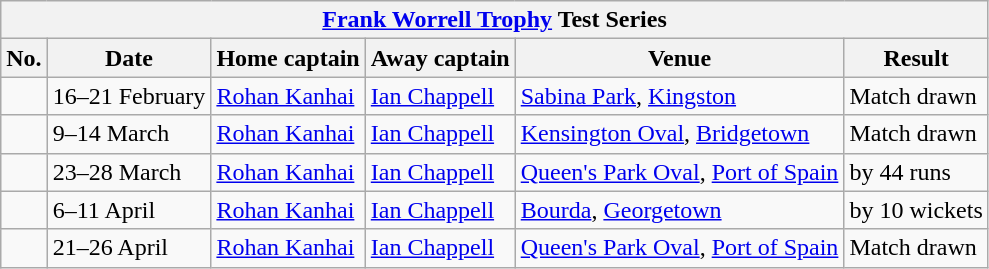<table class="wikitable">
<tr>
<th colspan="9"><a href='#'>Frank Worrell Trophy</a> Test Series</th>
</tr>
<tr>
<th>No.</th>
<th>Date</th>
<th>Home captain</th>
<th>Away captain</th>
<th>Venue</th>
<th>Result</th>
</tr>
<tr>
<td></td>
<td>16–21 February</td>
<td><a href='#'>Rohan Kanhai</a></td>
<td><a href='#'>Ian Chappell</a></td>
<td><a href='#'>Sabina Park</a>, <a href='#'>Kingston</a></td>
<td>Match drawn</td>
</tr>
<tr>
<td></td>
<td>9–14 March</td>
<td><a href='#'>Rohan Kanhai</a></td>
<td><a href='#'>Ian Chappell</a></td>
<td><a href='#'>Kensington Oval</a>, <a href='#'>Bridgetown</a></td>
<td>Match drawn</td>
</tr>
<tr>
<td></td>
<td>23–28 March</td>
<td><a href='#'>Rohan Kanhai</a></td>
<td><a href='#'>Ian Chappell</a></td>
<td><a href='#'>Queen's Park Oval</a>, <a href='#'>Port of Spain</a></td>
<td> by 44 runs</td>
</tr>
<tr>
<td></td>
<td>6–11 April</td>
<td><a href='#'>Rohan Kanhai</a></td>
<td><a href='#'>Ian Chappell</a></td>
<td><a href='#'>Bourda</a>, <a href='#'>Georgetown</a></td>
<td> by 10 wickets</td>
</tr>
<tr>
<td></td>
<td>21–26 April</td>
<td><a href='#'>Rohan Kanhai</a></td>
<td><a href='#'>Ian Chappell</a></td>
<td><a href='#'>Queen's Park Oval</a>, <a href='#'>Port of Spain</a></td>
<td>Match drawn</td>
</tr>
</table>
